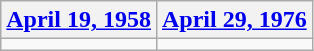<table class=wikitable>
<tr>
<th><a href='#'>April 19, 1958</a></th>
<th><a href='#'>April 29, 1976</a></th>
</tr>
<tr>
<td></td>
<td></td>
</tr>
</table>
